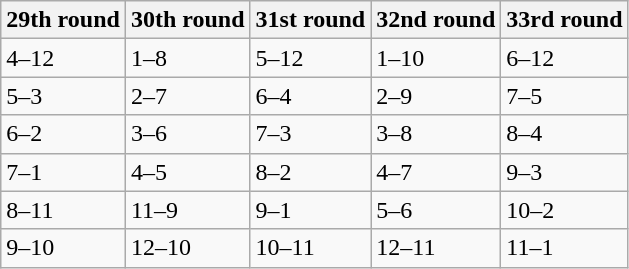<table class="wikitable">
<tr>
<th>29th round</th>
<th>30th round</th>
<th>31st round</th>
<th>32nd round</th>
<th>33rd round</th>
</tr>
<tr>
<td>4–12</td>
<td>1–8</td>
<td>5–12</td>
<td>1–10</td>
<td>6–12</td>
</tr>
<tr>
<td>5–3</td>
<td>2–7</td>
<td>6–4</td>
<td>2–9</td>
<td>7–5</td>
</tr>
<tr>
<td>6–2</td>
<td>3–6</td>
<td>7–3</td>
<td>3–8</td>
<td>8–4</td>
</tr>
<tr>
<td>7–1</td>
<td>4–5</td>
<td>8–2</td>
<td>4–7</td>
<td>9–3</td>
</tr>
<tr>
<td>8–11</td>
<td>11–9</td>
<td>9–1</td>
<td>5–6</td>
<td>10–2</td>
</tr>
<tr>
<td>9–10</td>
<td>12–10</td>
<td>10–11</td>
<td>12–11</td>
<td>11–1</td>
</tr>
</table>
